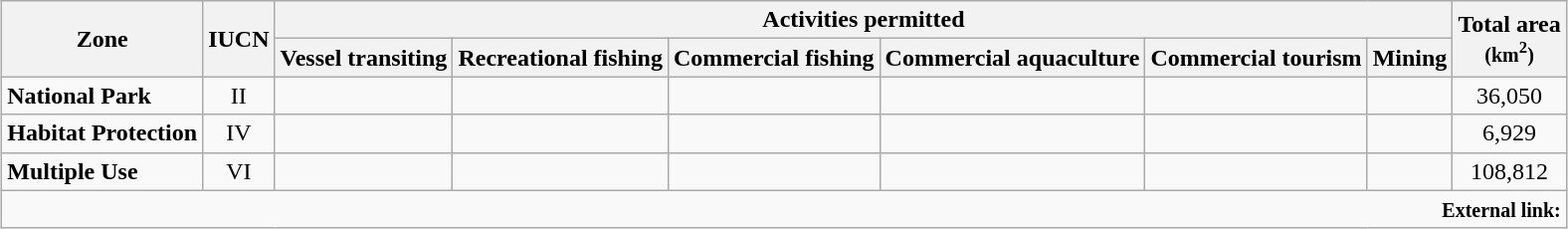<table class="wikitable" style="text-align:center; margin-left:auto; margin-right:auto; border:none;">
<tr>
<th rowspan=2>Zone</th>
<th rowspan=2>IUCN</th>
<th colspan=6>Activities permitted</th>
<th rowspan=2>Total area<br><small>(km<sup>2</sup>)</small></th>
</tr>
<tr>
<th>Vessel transiting</th>
<th>Recreational fishing</th>
<th>Commercial fishing</th>
<th>Commercial aquaculture</th>
<th>Commercial tourism</th>
<th>Mining</th>
</tr>
<tr>
<td style="text-align:left"><strong>National Park</strong></td>
<td>II</td>
<td></td>
<td></td>
<td></td>
<td></td>
<td></td>
<td></td>
<td>36,050</td>
</tr>
<tr>
<td style="text-align:left"><strong>Habitat Protection</strong></td>
<td>IV</td>
<td></td>
<td></td>
<td></td>
<td></td>
<td></td>
<td></td>
<td>6,929</td>
</tr>
<tr>
<td style="text-align:left"><strong>Multiple Use</strong></td>
<td>VI</td>
<td></td>
<td></td>
<td></td>
<td></td>
<td></td>
<td></td>
<td>108,812</td>
</tr>
<tr>
<td style="text-align:right" colspan=99><small><strong>External link:</strong> </small></td>
</tr>
</table>
